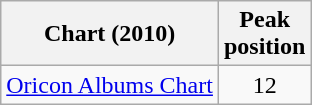<table class="wikitable sortable">
<tr>
<th>Chart (2010)</th>
<th>Peak<br>position</th>
</tr>
<tr>
<td><a href='#'>Oricon Albums Chart</a></td>
<td style="text-align:center;">12</td>
</tr>
</table>
